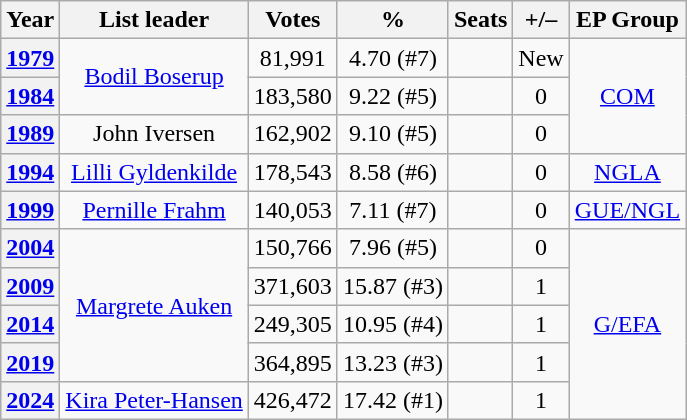<table class="wikitable" style="text-align:center">
<tr>
<th>Year</th>
<th>List leader</th>
<th>Votes</th>
<th>%</th>
<th>Seats</th>
<th>+/–</th>
<th>EP Group</th>
</tr>
<tr>
<th><a href='#'>1979</a></th>
<td rowspan=2><a href='#'>Bodil Boserup</a></td>
<td>81,991</td>
<td>4.70 (#7)</td>
<td></td>
<td>New</td>
<td rowspan=3><a href='#'>COM</a></td>
</tr>
<tr>
<th><a href='#'>1984</a></th>
<td>183,580</td>
<td>9.22 (#5)</td>
<td></td>
<td> 0</td>
</tr>
<tr>
<th><a href='#'>1989</a></th>
<td>John Iversen</td>
<td>162,902</td>
<td>9.10 (#5)</td>
<td></td>
<td> 0</td>
</tr>
<tr>
<th><a href='#'>1994</a></th>
<td><a href='#'>Lilli Gyldenkilde</a></td>
<td>178,543</td>
<td>8.58 (#6)</td>
<td></td>
<td> 0</td>
<td><a href='#'>NGLA</a></td>
</tr>
<tr>
<th><a href='#'>1999</a></th>
<td><a href='#'>Pernille Frahm</a></td>
<td>140,053</td>
<td>7.11 (#7)</td>
<td></td>
<td> 0</td>
<td><a href='#'>GUE/NGL</a></td>
</tr>
<tr>
<th><a href='#'>2004</a></th>
<td rowspan=4><a href='#'>Margrete Auken</a></td>
<td>150,766</td>
<td>7.96 (#5)</td>
<td></td>
<td> 0</td>
<td rowspan=5><a href='#'>G/EFA</a></td>
</tr>
<tr>
<th><a href='#'>2009</a></th>
<td>371,603</td>
<td>15.87 (#3)</td>
<td></td>
<td> 1</td>
</tr>
<tr>
<th><a href='#'>2014</a></th>
<td>249,305</td>
<td>10.95 (#4)</td>
<td></td>
<td> 1</td>
</tr>
<tr>
<th><a href='#'>2019</a></th>
<td>364,895</td>
<td>13.23 (#3)</td>
<td></td>
<td> 1</td>
</tr>
<tr>
<th><a href='#'>2024</a></th>
<td><a href='#'>Kira Peter-Hansen</a></td>
<td>426,472</td>
<td>17.42 (#1)</td>
<td></td>
<td> 1</td>
</tr>
</table>
